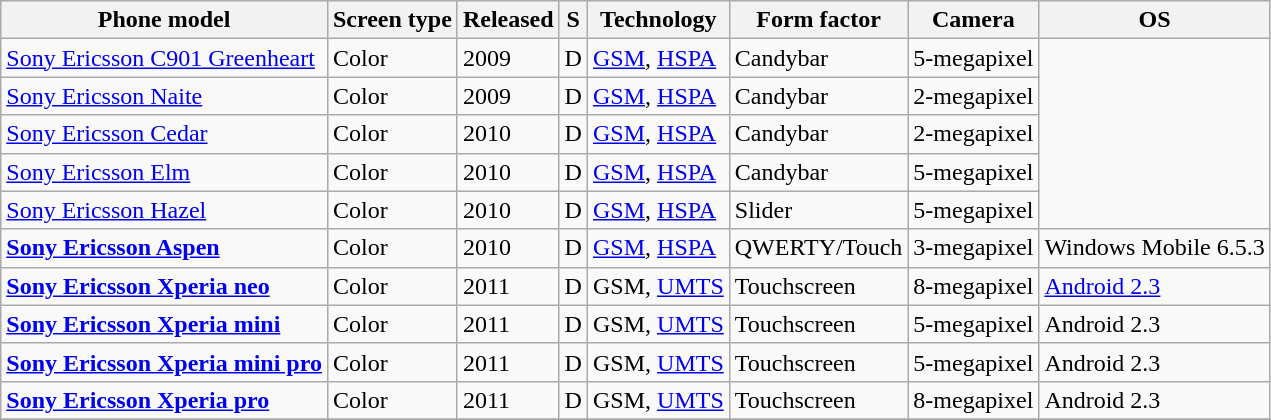<table class="wikitable sortable">
<tr>
<th><strong>Phone model</strong></th>
<th><strong>Screen type</strong></th>
<th><strong>Released</strong></th>
<th><strong>S</strong></th>
<th><strong>Technology</strong></th>
<th><strong>Form factor</strong></th>
<th><strong>Camera</strong></th>
<th><strong>OS</strong></th>
</tr>
<tr>
<td><a href='#'>Sony Ericsson C901 Greenheart</a></td>
<td>Color</td>
<td>2009</td>
<td>D</td>
<td><a href='#'>GSM</a>, <a href='#'>HSPA</a></td>
<td>Candybar</td>
<td>5-megapixel</td>
</tr>
<tr>
<td><a href='#'>Sony Ericsson Naite</a></td>
<td>Color</td>
<td>2009</td>
<td>D</td>
<td><a href='#'>GSM</a>, <a href='#'>HSPA</a></td>
<td>Candybar</td>
<td>2-megapixel</td>
</tr>
<tr>
<td><a href='#'>Sony Ericsson Cedar</a></td>
<td>Color</td>
<td>2010</td>
<td>D</td>
<td><a href='#'>GSM</a>, <a href='#'>HSPA</a></td>
<td>Candybar</td>
<td>2-megapixel</td>
</tr>
<tr>
<td><a href='#'>Sony Ericsson Elm</a></td>
<td>Color</td>
<td>2010</td>
<td>D</td>
<td><a href='#'>GSM</a>, <a href='#'>HSPA</a></td>
<td>Candybar</td>
<td>5-megapixel</td>
</tr>
<tr>
<td><a href='#'>Sony Ericsson Hazel</a></td>
<td>Color</td>
<td>2010</td>
<td>D</td>
<td><a href='#'>GSM</a>, <a href='#'>HSPA</a></td>
<td>Slider</td>
<td>5-megapixel</td>
</tr>
<tr>
<td><strong><a href='#'>Sony Ericsson Aspen</a></strong></td>
<td>Color</td>
<td>2010</td>
<td>D</td>
<td><a href='#'>GSM</a>, <a href='#'>HSPA</a></td>
<td>QWERTY/Touch</td>
<td>3-megapixel</td>
<td>Windows Mobile 6.5.3</td>
</tr>
<tr>
<td><strong><a href='#'>Sony Ericsson Xperia neo</a></strong></td>
<td>Color</td>
<td>2011</td>
<td>D</td>
<td>GSM, <a href='#'>UMTS</a></td>
<td>Touchscreen</td>
<td>8-megapixel</td>
<td><a href='#'>Android 2.3</a></td>
</tr>
<tr>
<td><strong><a href='#'>Sony Ericsson Xperia mini</a></strong></td>
<td>Color</td>
<td>2011</td>
<td>D</td>
<td>GSM, <a href='#'>UMTS</a></td>
<td>Touchscreen</td>
<td>5-megapixel</td>
<td>Android 2.3</td>
</tr>
<tr>
<td><strong><a href='#'>Sony Ericsson Xperia mini pro</a></strong></td>
<td>Color</td>
<td>2011</td>
<td>D</td>
<td>GSM, <a href='#'>UMTS</a></td>
<td>Touchscreen</td>
<td>5-megapixel</td>
<td>Android 2.3</td>
</tr>
<tr>
<td><strong><a href='#'>Sony Ericsson Xperia pro</a></strong></td>
<td>Color</td>
<td>2011</td>
<td>D</td>
<td>GSM, <a href='#'>UMTS</a></td>
<td>Touchscreen</td>
<td>8-megapixel</td>
<td>Android 2.3</td>
</tr>
<tr>
</tr>
</table>
